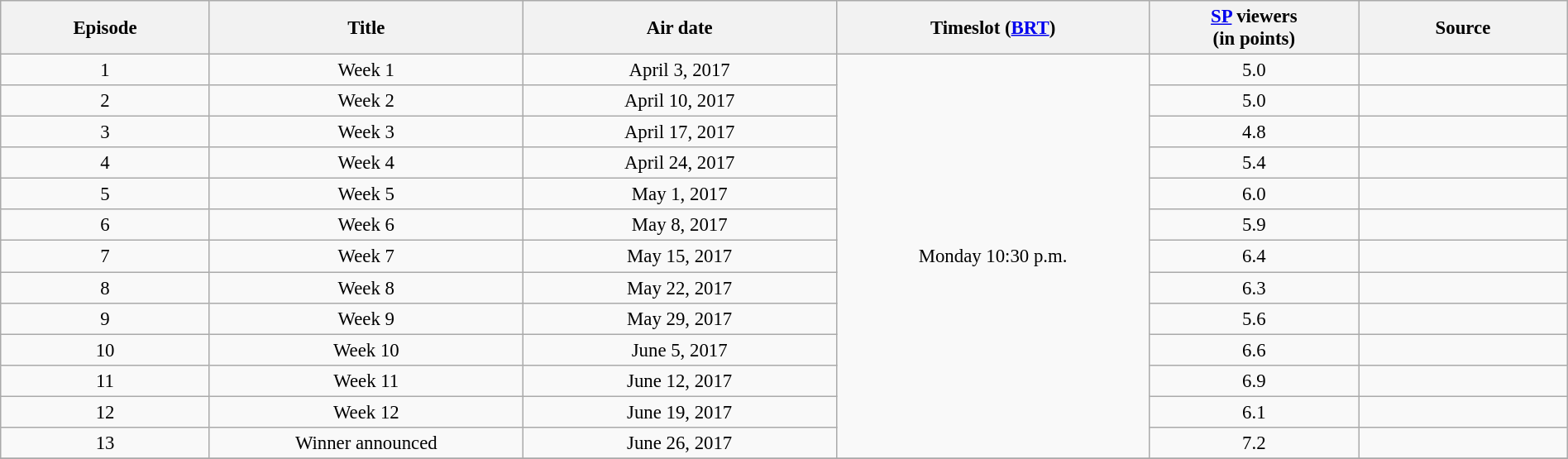<table class="wikitable sortable" style="text-align:center; font-size:95%; width: 100%">
<tr>
<th width="05.0%">Episode</th>
<th width="07.5%">Title</th>
<th width="07.5%">Air date</th>
<th width="07.5%">Timeslot (<a href='#'>BRT</a>)</th>
<th width="05.0%"><a href='#'>SP</a> viewers<br>(in points)</th>
<th width="05.0%">Source</th>
</tr>
<tr>
<td>1</td>
<td>Week 1</td>
<td>April 3, 2017</td>
<td rowspan=13>Monday 10:30 p.m.</td>
<td>5.0</td>
<td></td>
</tr>
<tr>
<td>2</td>
<td>Week 2</td>
<td>April 10, 2017</td>
<td>5.0</td>
<td></td>
</tr>
<tr>
<td>3</td>
<td>Week 3</td>
<td>April 17, 2017</td>
<td>4.8</td>
<td></td>
</tr>
<tr>
<td>4</td>
<td>Week 4</td>
<td>April 24, 2017</td>
<td>5.4</td>
<td></td>
</tr>
<tr>
<td>5</td>
<td>Week 5</td>
<td>May 1, 2017</td>
<td>6.0</td>
<td></td>
</tr>
<tr>
<td>6</td>
<td>Week 6</td>
<td>May 8, 2017</td>
<td>5.9</td>
<td></td>
</tr>
<tr>
<td>7</td>
<td>Week 7</td>
<td>May 15, 2017</td>
<td>6.4</td>
<td></td>
</tr>
<tr>
<td>8</td>
<td>Week 8</td>
<td>May 22, 2017</td>
<td>6.3</td>
<td></td>
</tr>
<tr>
<td>9</td>
<td>Week 9</td>
<td>May 29, 2017</td>
<td>5.6</td>
<td></td>
</tr>
<tr>
<td>10</td>
<td>Week 10</td>
<td>June 5, 2017</td>
<td>6.6</td>
<td></td>
</tr>
<tr>
<td>11</td>
<td>Week 11</td>
<td>June 12, 2017</td>
<td>6.9</td>
<td></td>
</tr>
<tr>
<td>12</td>
<td>Week 12</td>
<td>June 19, 2017</td>
<td>6.1</td>
<td></td>
</tr>
<tr>
<td>13</td>
<td>Winner announced</td>
<td>June 26, 2017</td>
<td>7.2</td>
<td></td>
</tr>
<tr>
</tr>
</table>
